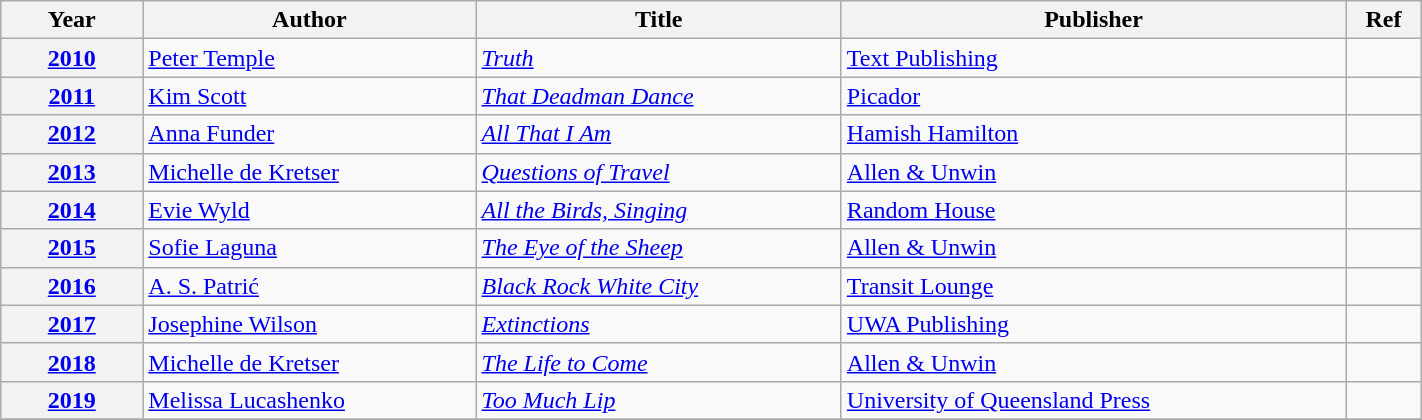<table class="wikitable sortable" width="75%">
<tr>
<th scope="col" width="10%">Year</th>
<th scope="col">Author</th>
<th scope="col">Title</th>
<th scope="col">Publisher</th>
<th>Ref</th>
</tr>
<tr>
<th scope="row"><a href='#'>2010</a></th>
<td><a href='#'>Peter Temple</a></td>
<td><em><a href='#'>Truth</a></em></td>
<td><a href='#'>Text Publishing</a></td>
<td></td>
</tr>
<tr>
<th scope="row"><a href='#'>2011</a></th>
<td><a href='#'>Kim Scott</a></td>
<td><em><a href='#'>That Deadman Dance</a></em></td>
<td><a href='#'>Picador</a></td>
<td></td>
</tr>
<tr>
<th scope="row"><a href='#'>2012</a></th>
<td><a href='#'>Anna Funder</a></td>
<td><em><a href='#'>All That I Am</a></em></td>
<td><a href='#'>Hamish Hamilton</a></td>
<td></td>
</tr>
<tr>
<th scope="row"><a href='#'>2013</a></th>
<td><a href='#'>Michelle de Kretser</a></td>
<td><em><a href='#'>Questions of Travel</a></em></td>
<td><a href='#'>Allen & Unwin</a></td>
<td></td>
</tr>
<tr>
<th scope="row"><a href='#'>2014</a></th>
<td><a href='#'>Evie Wyld</a></td>
<td><em><a href='#'>All the Birds, Singing</a></em></td>
<td><a href='#'>Random House</a></td>
<td></td>
</tr>
<tr>
<th scope="row"><a href='#'>2015</a></th>
<td><a href='#'>Sofie Laguna</a></td>
<td><em><a href='#'>The Eye of the Sheep</a></em></td>
<td><a href='#'>Allen & Unwin</a></td>
<td></td>
</tr>
<tr>
<th scope="row"><a href='#'>2016</a></th>
<td><a href='#'>A. S. Patrić</a></td>
<td><em><a href='#'>Black Rock White City</a></em></td>
<td><a href='#'>Transit Lounge</a></td>
<td></td>
</tr>
<tr>
<th scope="row"><a href='#'>2017</a></th>
<td><a href='#'>Josephine Wilson</a></td>
<td><em><a href='#'>Extinctions</a></em></td>
<td><a href='#'>UWA Publishing</a></td>
<td></td>
</tr>
<tr>
<th scope="row"><a href='#'>2018</a></th>
<td><a href='#'>Michelle de Kretser</a></td>
<td><em><a href='#'>The Life to Come</a></em></td>
<td><a href='#'>Allen & Unwin</a></td>
<td></td>
</tr>
<tr>
<th><a href='#'>2019</a></th>
<td><a href='#'>Melissa Lucashenko</a></td>
<td><em><a href='#'>Too Much Lip</a></em></td>
<td><a href='#'>University of Queensland Press</a></td>
<td></td>
</tr>
<tr>
</tr>
</table>
